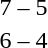<table style="text-align:center">
<tr>
<th width=200></th>
<th width=100></th>
<th width=200></th>
</tr>
<tr>
<td align=right><strong></strong></td>
<td>7 – 5</td>
<td align=left></td>
</tr>
<tr>
<td align=right><strong></strong></td>
<td>6 – 4</td>
<td align=left></td>
</tr>
</table>
